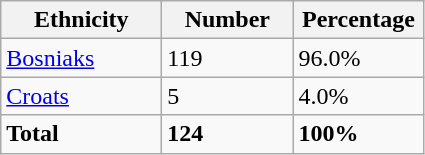<table class="wikitable">
<tr>
<th width="100px">Ethnicity</th>
<th width="80px">Number</th>
<th width="80px">Percentage</th>
</tr>
<tr>
<td><a href='#'>Bosniaks</a></td>
<td>119</td>
<td>96.0%</td>
</tr>
<tr>
<td><a href='#'>Croats</a></td>
<td>5</td>
<td>4.0%</td>
</tr>
<tr>
<td><strong>Total</strong></td>
<td><strong>124</strong></td>
<td><strong>100%</strong></td>
</tr>
</table>
